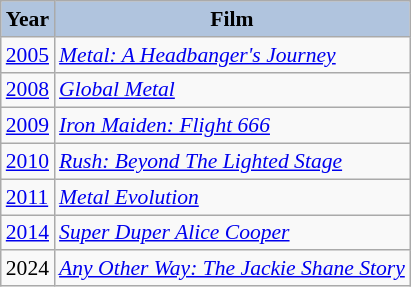<table class="wikitable" style="font-size: 90%;" border="10" cellpadding="12" background: #f9f9f9;>
<tr align="center">
<th style="background:#B0C4DE;">Year</th>
<th style="background:#B0C4DE;">Film</th>
</tr>
<tr>
<td><a href='#'>2005</a></td>
<td><em><a href='#'>Metal: A Headbanger's Journey</a></em></td>
</tr>
<tr>
<td><a href='#'>2008</a></td>
<td><em><a href='#'>Global Metal</a></em></td>
</tr>
<tr>
<td><a href='#'>2009</a></td>
<td><em><a href='#'>Iron Maiden: Flight 666</a></em></td>
</tr>
<tr>
<td><a href='#'>2010</a></td>
<td><em><a href='#'>Rush: Beyond The Lighted Stage</a></em></td>
</tr>
<tr>
<td><a href='#'>2011</a></td>
<td><em><a href='#'>Metal Evolution</a></em></td>
</tr>
<tr>
<td><a href='#'>2014</a></td>
<td><em><a href='#'>Super Duper Alice Cooper</a></em></td>
</tr>
<tr>
<td>2024</td>
<td><em><a href='#'>Any Other Way: The Jackie Shane Story</a></em></td>
</tr>
</table>
